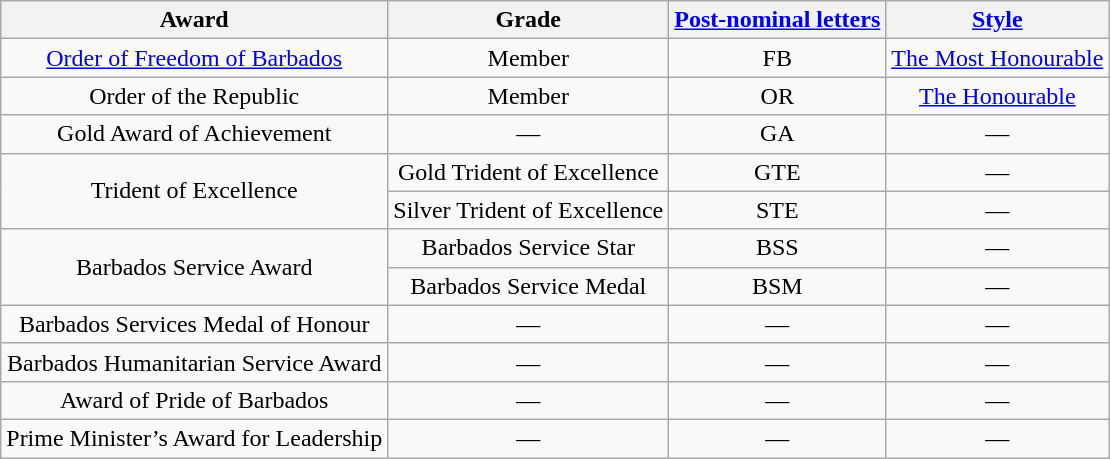<table class="wikitable" style="text-align:center;">
<tr>
<th>Award</th>
<th>Grade</th>
<th><a href='#'>Post-nominal letters</a></th>
<th><a href='#'>Style</a></th>
</tr>
<tr>
<td><a href='#'>Order of Freedom of Barbados</a></td>
<td>Member</td>
<td>FB</td>
<td><a href='#'>The Most Honourable</a></td>
</tr>
<tr>
<td>Order of the Republic</td>
<td>Member</td>
<td>OR</td>
<td><a href='#'>The Honourable</a></td>
</tr>
<tr>
<td>Gold Award of Achievement</td>
<td>—</td>
<td>GA</td>
<td>—</td>
</tr>
<tr>
<td rowspan=2>Trident of Excellence</td>
<td>Gold Trident of Excellence</td>
<td>GTE</td>
<td>—</td>
</tr>
<tr>
<td>Silver Trident of Excellence</td>
<td>STE</td>
<td>—</td>
</tr>
<tr>
<td rowspan=2>Barbados Service Award</td>
<td>Barbados Service Star</td>
<td>BSS</td>
<td>—</td>
</tr>
<tr>
<td>Barbados Service Medal</td>
<td>BSM</td>
<td>—</td>
</tr>
<tr>
<td>Barbados Services Medal of Honour</td>
<td>—</td>
<td>—</td>
<td>—</td>
</tr>
<tr>
<td>Barbados Humanitarian Service Award</td>
<td>—</td>
<td>—</td>
<td>—</td>
</tr>
<tr>
<td>Award of Pride of Barbados</td>
<td>—</td>
<td>—</td>
<td>—</td>
</tr>
<tr>
<td>Prime Minister’s Award for Leadership</td>
<td>—</td>
<td>—</td>
<td>—</td>
</tr>
</table>
